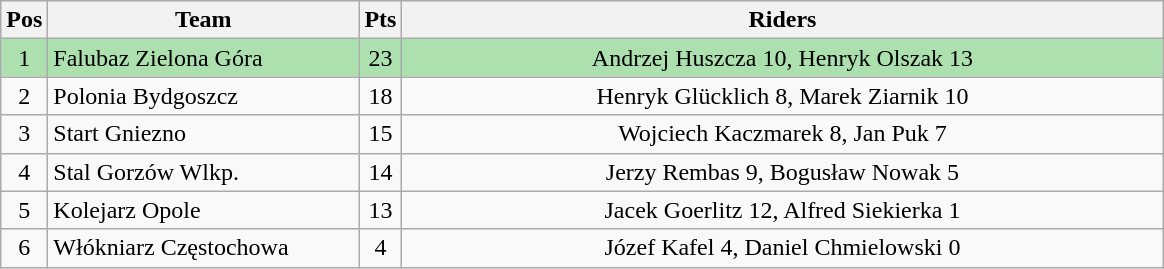<table class="wikitable" style="font-size: 100%">
<tr>
<th width=20>Pos</th>
<th width=200>Team</th>
<th width=20>Pts</th>
<th width=500>Riders</th>
</tr>
<tr align=center style="background:#ACE1AF;">
<td>1</td>
<td align="left">Falubaz Zielona Góra</td>
<td>23</td>
<td>Andrzej Huszcza 10, Henryk Olszak 13</td>
</tr>
<tr align=center>
<td>2</td>
<td align="left">Polonia Bydgoszcz</td>
<td>18</td>
<td>Henryk Glücklich 8, Marek Ziarnik 10</td>
</tr>
<tr align=center>
<td>3</td>
<td align="left">Start Gniezno</td>
<td>15</td>
<td>Wojciech Kaczmarek 8, Jan Puk 7</td>
</tr>
<tr align=center>
<td>4</td>
<td align="left">Stal Gorzów Wlkp.</td>
<td>14</td>
<td>Jerzy Rembas 9, Bogusław Nowak 5</td>
</tr>
<tr align=center>
<td>5</td>
<td align="left">Kolejarz Opole</td>
<td>13</td>
<td>Jacek Goerlitz 12, Alfred Siekierka 1</td>
</tr>
<tr align=center>
<td>6</td>
<td align="left">Włókniarz Częstochowa</td>
<td>4</td>
<td>Józef Kafel 4, Daniel Chmielowski 0</td>
</tr>
</table>
